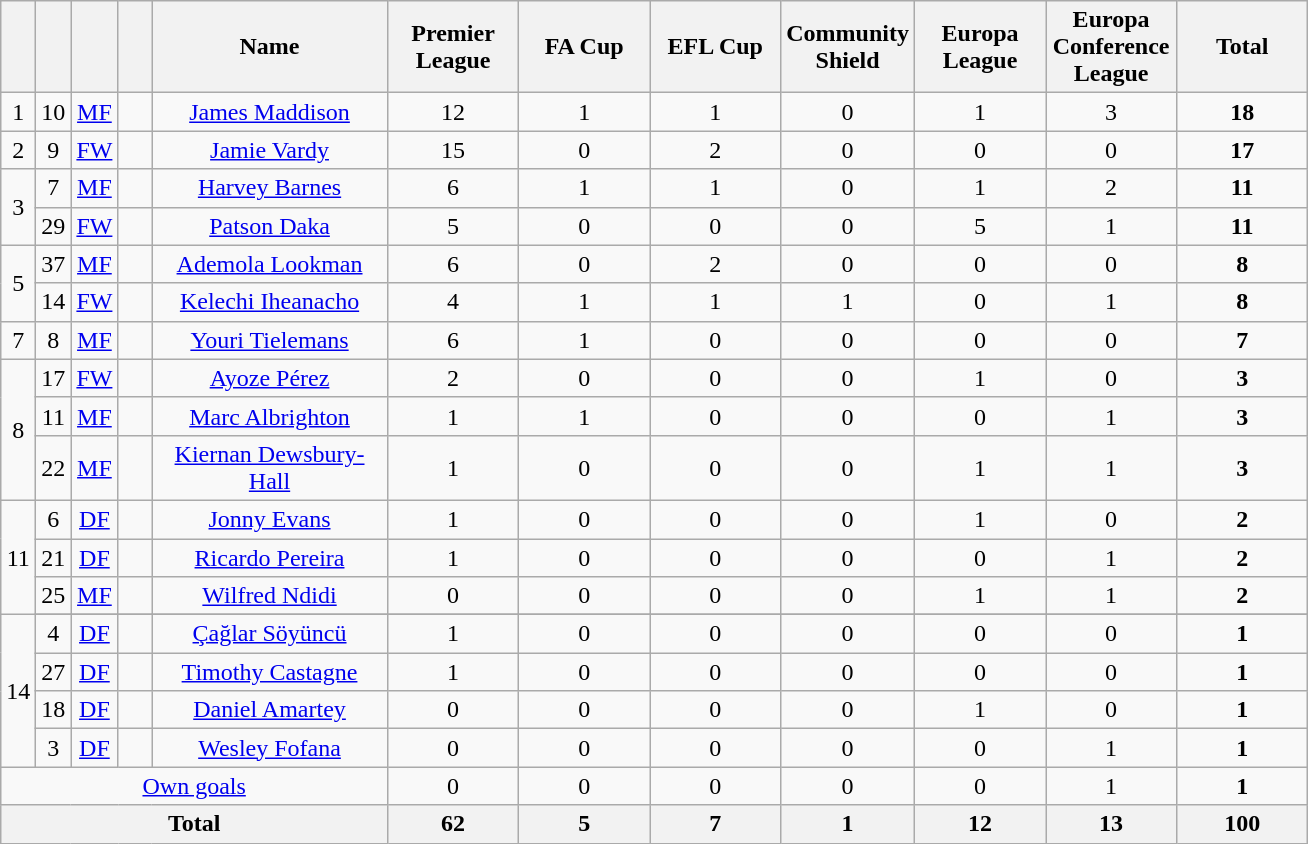<table class="wikitable sortable" style="text-align:center">
<tr>
<th width=15></th>
<th width=15></th>
<th width=15></th>
<th width=15></th>
<th width=150>Name</th>
<th width=80>Premier League</th>
<th width=80>FA Cup</th>
<th width=80>EFL Cup</th>
<th width=80>Community Shield</th>
<th width=80>Europa League</th>
<th width=80>Europa Conference League</th>
<th width=80>Total</th>
</tr>
<tr>
<td>1</td>
<td>10</td>
<td><a href='#'>MF</a></td>
<td></td>
<td><a href='#'>James Maddison</a></td>
<td>12</td>
<td>1</td>
<td>1</td>
<td>0</td>
<td>1</td>
<td>3</td>
<td><strong>18</strong></td>
</tr>
<tr>
<td>2</td>
<td>9</td>
<td><a href='#'>FW</a></td>
<td></td>
<td><a href='#'>Jamie Vardy</a></td>
<td>15</td>
<td>0</td>
<td>2</td>
<td>0</td>
<td>0</td>
<td>0</td>
<td><strong>17</strong></td>
</tr>
<tr>
<td rowspan=2>3</td>
<td>7</td>
<td><a href='#'>MF</a></td>
<td></td>
<td><a href='#'>Harvey Barnes</a></td>
<td>6</td>
<td>1</td>
<td>1</td>
<td>0</td>
<td>1</td>
<td>2</td>
<td><strong>11</strong></td>
</tr>
<tr>
<td>29</td>
<td><a href='#'>FW</a></td>
<td></td>
<td><a href='#'>Patson Daka</a></td>
<td>5</td>
<td>0</td>
<td>0</td>
<td>0</td>
<td>5</td>
<td>1</td>
<td><strong>11</strong></td>
</tr>
<tr>
<td rowspan=2>5</td>
<td>37</td>
<td><a href='#'>MF</a></td>
<td></td>
<td><a href='#'>Ademola Lookman</a></td>
<td>6</td>
<td>0</td>
<td>2</td>
<td>0</td>
<td>0</td>
<td>0</td>
<td><strong>8</strong></td>
</tr>
<tr>
<td>14</td>
<td><a href='#'>FW</a></td>
<td></td>
<td><a href='#'>Kelechi Iheanacho</a></td>
<td>4</td>
<td>1</td>
<td>1</td>
<td>1</td>
<td>0</td>
<td>1</td>
<td><strong>8</strong></td>
</tr>
<tr>
<td>7</td>
<td>8</td>
<td><a href='#'>MF</a></td>
<td></td>
<td><a href='#'>Youri Tielemans</a></td>
<td>6</td>
<td>1</td>
<td>0</td>
<td>0</td>
<td>0</td>
<td>0</td>
<td><strong>7</strong></td>
</tr>
<tr>
<td rowspan=3>8</td>
<td>17</td>
<td><a href='#'>FW</a></td>
<td></td>
<td><a href='#'>Ayoze Pérez</a></td>
<td>2</td>
<td>0</td>
<td>0</td>
<td>0</td>
<td>1</td>
<td>0</td>
<td><strong>3</strong></td>
</tr>
<tr>
<td>11</td>
<td><a href='#'>MF</a></td>
<td></td>
<td><a href='#'>Marc Albrighton</a></td>
<td>1</td>
<td>1</td>
<td>0</td>
<td>0</td>
<td>0</td>
<td>1</td>
<td><strong>3</strong></td>
</tr>
<tr>
<td>22</td>
<td><a href='#'>MF</a></td>
<td></td>
<td><a href='#'>Kiernan Dewsbury-Hall</a></td>
<td>1</td>
<td>0</td>
<td>0</td>
<td>0</td>
<td>1</td>
<td>1</td>
<td><strong>3</strong></td>
</tr>
<tr>
<td rowspan=3>11</td>
<td>6</td>
<td><a href='#'>DF</a></td>
<td></td>
<td><a href='#'>Jonny Evans</a></td>
<td>1</td>
<td>0</td>
<td>0</td>
<td>0</td>
<td>1</td>
<td>0</td>
<td><strong>2</strong></td>
</tr>
<tr>
<td>21</td>
<td><a href='#'>DF</a></td>
<td></td>
<td><a href='#'>Ricardo Pereira</a></td>
<td>1</td>
<td>0</td>
<td>0</td>
<td>0</td>
<td>0</td>
<td>1</td>
<td><strong>2</strong></td>
</tr>
<tr>
<td>25</td>
<td><a href='#'>MF</a></td>
<td></td>
<td><a href='#'>Wilfred Ndidi</a></td>
<td>0</td>
<td>0</td>
<td>0</td>
<td>0</td>
<td>1</td>
<td>1</td>
<td><strong>2</strong></td>
</tr>
<tr>
<td rowspan=5>14</td>
</tr>
<tr>
<td>4</td>
<td><a href='#'>DF</a></td>
<td></td>
<td><a href='#'>Çağlar Söyüncü</a></td>
<td>1</td>
<td>0</td>
<td>0</td>
<td>0</td>
<td>0</td>
<td>0</td>
<td><strong>1</strong></td>
</tr>
<tr>
<td>27</td>
<td><a href='#'>DF</a></td>
<td></td>
<td><a href='#'>Timothy Castagne</a></td>
<td>1</td>
<td>0</td>
<td>0</td>
<td>0</td>
<td>0</td>
<td>0</td>
<td><strong>1</strong></td>
</tr>
<tr>
<td>18</td>
<td><a href='#'>DF</a></td>
<td></td>
<td><a href='#'>Daniel Amartey</a></td>
<td>0</td>
<td>0</td>
<td>0</td>
<td>0</td>
<td>1</td>
<td>0</td>
<td><strong>1</strong></td>
</tr>
<tr>
<td>3</td>
<td><a href='#'>DF</a></td>
<td></td>
<td><a href='#'>Wesley Fofana</a></td>
<td>0</td>
<td>0</td>
<td>0</td>
<td>0</td>
<td>0</td>
<td>1</td>
<td><strong>1</strong></td>
</tr>
<tr>
<td colspan=5><a href='#'>Own goals</a></td>
<td>0</td>
<td>0</td>
<td>0</td>
<td>0</td>
<td>0</td>
<td>1</td>
<td><strong>1</strong></td>
</tr>
<tr>
<th colspan="5">Total</th>
<th>62</th>
<th>5</th>
<th>7</th>
<th>1</th>
<th>12</th>
<th>13</th>
<th>100</th>
</tr>
</table>
